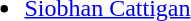<table style="width:100%;">
<tr>
<td style="vertical-align:top; width:20%;"><br><ul><li> <a href='#'>Siobhan Cattigan</a></li></ul></td>
<td style="vertical-align:top; width:20%;"></td>
<td style="vertical-align:top; width:20%;"></td>
<td style="vertical-align:top; width:20%;"></td>
<td style="vertical-align:top; width:20%;"></td>
</tr>
</table>
